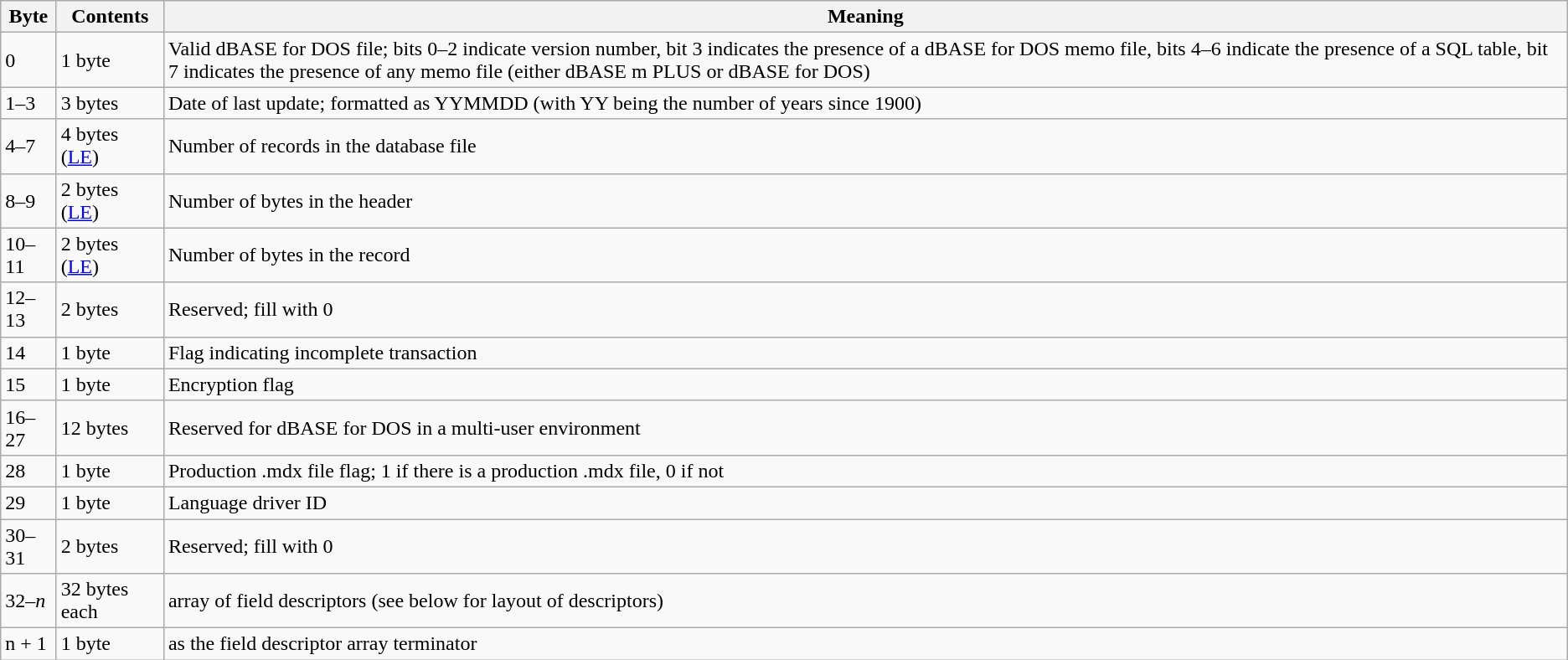<table class="wikitable">
<tr>
<th>Byte</th>
<th>Contents</th>
<th>Meaning</th>
</tr>
<tr>
<td>0</td>
<td>1 byte</td>
<td>Valid dBASE for DOS file; bits 0–2 indicate version number, bit 3 indicates the presence of a dBASE for DOS memo file, bits 4–6 indicate the presence of a SQL table, bit 7 indicates the presence of any memo file (either dBASE m PLUS or dBASE for DOS)</td>
</tr>
<tr>
<td>1–3</td>
<td>3 bytes</td>
<td>Date of last update; formatted as YYMMDD (with YY being the number of years since 1900)</td>
</tr>
<tr>
<td>4–7</td>
<td>4 bytes (<a href='#'>LE</a>)</td>
<td>Number of records in the database file</td>
</tr>
<tr>
<td>8–9</td>
<td>2 bytes (<a href='#'>LE</a>)</td>
<td>Number of bytes in the header</td>
</tr>
<tr>
<td>10–11</td>
<td>2 bytes (<a href='#'>LE</a>)</td>
<td>Number of bytes in the record</td>
</tr>
<tr>
<td>12–13</td>
<td>2 bytes</td>
<td>Reserved; fill with 0</td>
</tr>
<tr>
<td>14</td>
<td>1 byte</td>
<td>Flag indicating incomplete transaction</td>
</tr>
<tr>
<td>15</td>
<td>1 byte</td>
<td>Encryption flag</td>
</tr>
<tr>
<td>16–27</td>
<td>12 bytes</td>
<td>Reserved for dBASE for DOS in a multi-user environment</td>
</tr>
<tr>
<td>28</td>
<td>1 byte</td>
<td>Production .mdx file flag; 1 if there is a production .mdx file, 0 if not</td>
</tr>
<tr>
<td>29</td>
<td>1 byte</td>
<td>Language driver ID</td>
</tr>
<tr>
<td>30–31</td>
<td>2 bytes</td>
<td>Reserved; fill with 0</td>
</tr>
<tr>
<td>32–<em>n</em> </td>
<td>32 bytes each</td>
<td>array of field descriptors (see below for layout of descriptors)</td>
</tr>
<tr>
<td>n + 1</td>
<td>1 byte</td>
<td> as the field descriptor array terminator</td>
</tr>
</table>
